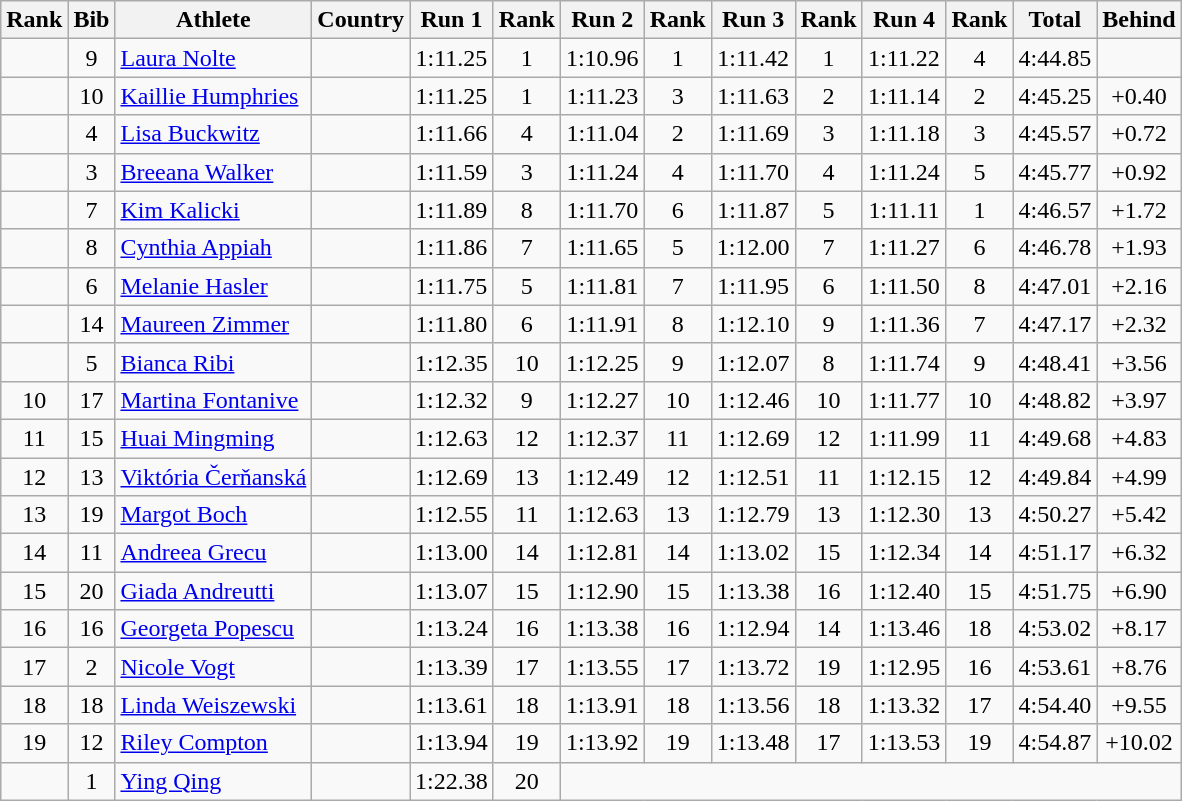<table class="wikitable sortable" style="text-align:center">
<tr>
<th>Rank</th>
<th>Bib</th>
<th>Athlete</th>
<th>Country</th>
<th>Run 1</th>
<th>Rank</th>
<th>Run 2</th>
<th>Rank</th>
<th>Run 3</th>
<th>Rank</th>
<th>Run 4</th>
<th>Rank</th>
<th>Total</th>
<th>Behind</th>
</tr>
<tr>
<td></td>
<td>9</td>
<td align=left><a href='#'>Laura Nolte</a></td>
<td align=left></td>
<td>1:11.25</td>
<td>1</td>
<td>1:10.96</td>
<td>1</td>
<td>1:11.42</td>
<td>1</td>
<td>1:11.22</td>
<td>4</td>
<td>4:44.85</td>
<td></td>
</tr>
<tr>
<td></td>
<td>10</td>
<td align=left><a href='#'>Kaillie Humphries</a></td>
<td align=left></td>
<td>1:11.25</td>
<td>1</td>
<td>1:11.23</td>
<td>3</td>
<td>1:11.63</td>
<td>2</td>
<td>1:11.14</td>
<td>2</td>
<td>4:45.25</td>
<td>+0.40</td>
</tr>
<tr>
<td></td>
<td>4</td>
<td align=left><a href='#'>Lisa Buckwitz</a></td>
<td align=left></td>
<td>1:11.66</td>
<td>4</td>
<td>1:11.04</td>
<td>2</td>
<td>1:11.69</td>
<td>3</td>
<td>1:11.18</td>
<td>3</td>
<td>4:45.57</td>
<td>+0.72</td>
</tr>
<tr>
<td></td>
<td>3</td>
<td align=left><a href='#'>Breeana Walker</a></td>
<td align=left></td>
<td>1:11.59</td>
<td>3</td>
<td>1:11.24</td>
<td>4</td>
<td>1:11.70</td>
<td>4</td>
<td>1:11.24</td>
<td>5</td>
<td>4:45.77</td>
<td>+0.92</td>
</tr>
<tr>
<td></td>
<td>7</td>
<td align=left><a href='#'>Kim Kalicki</a></td>
<td align=left></td>
<td>1:11.89</td>
<td>8</td>
<td>1:11.70</td>
<td>6</td>
<td>1:11.87</td>
<td>5</td>
<td>1:11.11</td>
<td>1</td>
<td>4:46.57</td>
<td>+1.72</td>
</tr>
<tr>
<td></td>
<td>8</td>
<td align=left><a href='#'>Cynthia Appiah</a></td>
<td align=left></td>
<td>1:11.86</td>
<td>7</td>
<td>1:11.65</td>
<td>5</td>
<td>1:12.00</td>
<td>7</td>
<td>1:11.27</td>
<td>6</td>
<td>4:46.78</td>
<td>+1.93</td>
</tr>
<tr>
<td></td>
<td>6</td>
<td align=left><a href='#'>Melanie Hasler</a></td>
<td align=left></td>
<td>1:11.75</td>
<td>5</td>
<td>1:11.81</td>
<td>7</td>
<td>1:11.95</td>
<td>6</td>
<td>1:11.50</td>
<td>8</td>
<td>4:47.01</td>
<td>+2.16</td>
</tr>
<tr>
<td></td>
<td>14</td>
<td align=left><a href='#'>Maureen Zimmer</a></td>
<td align=left></td>
<td>1:11.80</td>
<td>6</td>
<td>1:11.91</td>
<td>8</td>
<td>1:12.10</td>
<td>9</td>
<td>1:11.36</td>
<td>7</td>
<td>4:47.17</td>
<td>+2.32</td>
</tr>
<tr>
<td></td>
<td>5</td>
<td align=left><a href='#'>Bianca Ribi</a></td>
<td align=left></td>
<td>1:12.35</td>
<td>10</td>
<td>1:12.25</td>
<td>9</td>
<td>1:12.07</td>
<td>8</td>
<td>1:11.74</td>
<td>9</td>
<td>4:48.41</td>
<td>+3.56</td>
</tr>
<tr>
<td>10</td>
<td>17</td>
<td align=left><a href='#'>Martina Fontanive</a></td>
<td align=left></td>
<td>1:12.32</td>
<td>9</td>
<td>1:12.27</td>
<td>10</td>
<td>1:12.46</td>
<td>10</td>
<td>1:11.77</td>
<td>10</td>
<td>4:48.82</td>
<td>+3.97</td>
</tr>
<tr>
<td>11</td>
<td>15</td>
<td align=left><a href='#'>Huai Mingming</a></td>
<td align=left></td>
<td>1:12.63</td>
<td>12</td>
<td>1:12.37</td>
<td>11</td>
<td>1:12.69</td>
<td>12</td>
<td>1:11.99</td>
<td>11</td>
<td>4:49.68</td>
<td>+4.83</td>
</tr>
<tr>
<td>12</td>
<td>13</td>
<td align=left><a href='#'>Viktória Čerňanská</a></td>
<td align=left></td>
<td>1:12.69</td>
<td>13</td>
<td>1:12.49</td>
<td>12</td>
<td>1:12.51</td>
<td>11</td>
<td>1:12.15</td>
<td>12</td>
<td>4:49.84</td>
<td>+4.99</td>
</tr>
<tr>
<td>13</td>
<td>19</td>
<td align=left><a href='#'>Margot Boch</a></td>
<td align=left></td>
<td>1:12.55</td>
<td>11</td>
<td>1:12.63</td>
<td>13</td>
<td>1:12.79</td>
<td>13</td>
<td>1:12.30</td>
<td>13</td>
<td>4:50.27</td>
<td>+5.42</td>
</tr>
<tr>
<td>14</td>
<td>11</td>
<td align=left><a href='#'>Andreea Grecu</a></td>
<td align=left></td>
<td>1:13.00</td>
<td>14</td>
<td>1:12.81</td>
<td>14</td>
<td>1:13.02</td>
<td>15</td>
<td>1:12.34</td>
<td>14</td>
<td>4:51.17</td>
<td>+6.32</td>
</tr>
<tr>
<td>15</td>
<td>20</td>
<td align=left><a href='#'>Giada Andreutti</a></td>
<td align=left></td>
<td>1:13.07</td>
<td>15</td>
<td>1:12.90</td>
<td>15</td>
<td>1:13.38</td>
<td>16</td>
<td>1:12.40</td>
<td>15</td>
<td>4:51.75</td>
<td>+6.90</td>
</tr>
<tr>
<td>16</td>
<td>16</td>
<td align=left><a href='#'>Georgeta Popescu</a></td>
<td align=left></td>
<td>1:13.24</td>
<td>16</td>
<td>1:13.38</td>
<td>16</td>
<td>1:12.94</td>
<td>14</td>
<td>1:13.46</td>
<td>18</td>
<td>4:53.02</td>
<td>+8.17</td>
</tr>
<tr>
<td>17</td>
<td>2</td>
<td align=left><a href='#'>Nicole Vogt</a></td>
<td align=left></td>
<td>1:13.39</td>
<td>17</td>
<td>1:13.55</td>
<td>17</td>
<td>1:13.72</td>
<td>19</td>
<td>1:12.95</td>
<td>16</td>
<td>4:53.61</td>
<td>+8.76</td>
</tr>
<tr>
<td>18</td>
<td>18</td>
<td align=left><a href='#'>Linda Weiszewski</a></td>
<td align=left></td>
<td>1:13.61</td>
<td>18</td>
<td>1:13.91</td>
<td>18</td>
<td>1:13.56</td>
<td>18</td>
<td>1:13.32</td>
<td>17</td>
<td>4:54.40</td>
<td>+9.55</td>
</tr>
<tr>
<td>19</td>
<td>12</td>
<td align=left><a href='#'>Riley Compton</a></td>
<td align=left></td>
<td>1:13.94</td>
<td>19</td>
<td>1:13.92</td>
<td>19</td>
<td>1:13.48</td>
<td>17</td>
<td>1:13.53</td>
<td>19</td>
<td>4:54.87</td>
<td>+10.02</td>
</tr>
<tr>
<td></td>
<td>1</td>
<td align=left><a href='#'>Ying Qing</a></td>
<td align=left></td>
<td>1:22.38</td>
<td>20</td>
<td colspan=8></td>
</tr>
</table>
